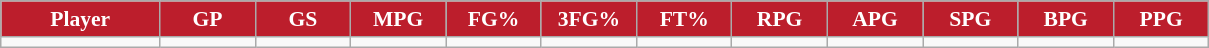<table class="wikitable sortable" style="font-size: 90%">
<tr>
<th style="background:#BC1E2C; color:#FFFFFF" width="10%">Player</th>
<th style="background:#BC1E2C; color:#FFFFFF" width="6%">GP</th>
<th style="background:#BC1E2C; color:#FFFFFF" width="6%">GS</th>
<th style="background:#BC1E2C; color:#FFFFFF" width="6%">MPG</th>
<th style="background:#BC1E2C; color:#FFFFFF" width="6%">FG%</th>
<th style="background:#BC1E2C; color:#FFFFFF" width="6%">3FG%</th>
<th style="background:#BC1E2C; color:#FFFFFF" width="6%">FT%</th>
<th style="background:#BC1E2C; color:#FFFFFF" width="6%">RPG</th>
<th style="background:#BC1E2C; color:#FFFFFF" width="6%">APG</th>
<th style="background:#BC1E2C; color:#FFFFFF" width="6%">SPG</th>
<th style="background:#BC1E2C; color:#FFFFFF" width="6%">BPG</th>
<th style="background:#BC1E2C; color:#FFFFFF" width="6%">PPG</th>
</tr>
<tr>
<td></td>
<td></td>
<td></td>
<td></td>
<td></td>
<td></td>
<td></td>
<td></td>
<td></td>
<td></td>
<td></td>
<td></td>
</tr>
</table>
